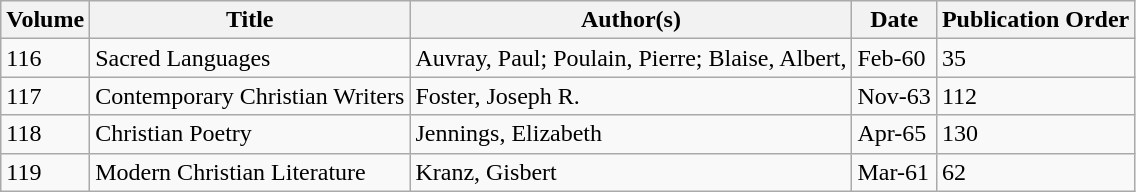<table class="wikitable">
<tr>
<th>Volume</th>
<th>Title</th>
<th>Author(s)</th>
<th>Date</th>
<th>Publication Order</th>
</tr>
<tr>
<td>116</td>
<td>Sacred Languages</td>
<td>Auvray, Paul; Poulain, Pierre; Blaise, Albert,</td>
<td>Feb-60</td>
<td>35</td>
</tr>
<tr>
<td>117</td>
<td>Contemporary Christian Writers</td>
<td>Foster, Joseph R.</td>
<td>Nov-63</td>
<td>112</td>
</tr>
<tr>
<td>118</td>
<td>Christian Poetry</td>
<td>Jennings, Elizabeth</td>
<td>Apr-65</td>
<td>130</td>
</tr>
<tr>
<td>119</td>
<td>Modern Christian Literature</td>
<td>Kranz, Gisbert</td>
<td>Mar-61</td>
<td>62</td>
</tr>
</table>
